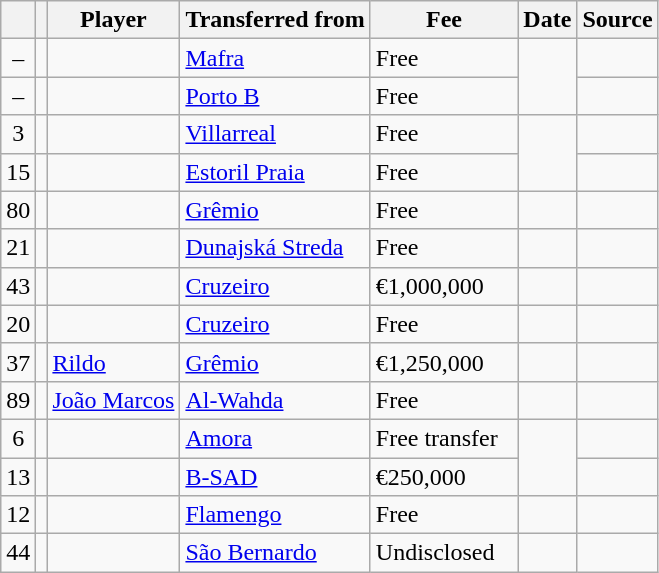<table class="wikitable plainrowheaders sortable">
<tr>
<th></th>
<th></th>
<th scope=col>Player</th>
<th>Transferred from</th>
<th !scope=col; style="width: 91px;">Fee</th>
<th scope=col>Date</th>
<th scope=col>Source</th>
</tr>
<tr>
<td align=center>–</td>
<td align=center></td>
<td></td>
<td> <a href='#'>Mafra</a></td>
<td>Free</td>
<td rowspan="2"></td>
<td></td>
</tr>
<tr>
<td align=center>–</td>
<td align=center></td>
<td></td>
<td> <a href='#'>Porto B</a></td>
<td>Free</td>
<td></td>
</tr>
<tr>
<td align=center>3</td>
<td align=center></td>
<td></td>
<td> <a href='#'>Villarreal</a></td>
<td>Free</td>
<td rowspan="2"></td>
<td></td>
</tr>
<tr>
<td align=center>15</td>
<td align=center></td>
<td></td>
<td> <a href='#'>Estoril Praia</a></td>
<td>Free</td>
<td></td>
</tr>
<tr>
<td align=center>80</td>
<td align=center></td>
<td></td>
<td> <a href='#'>Grêmio</a></td>
<td>Free</td>
<td></td>
<td></td>
</tr>
<tr>
<td align=center>21</td>
<td align=center></td>
<td></td>
<td> <a href='#'>Dunajská Streda</a></td>
<td>Free</td>
<td></td>
<td></td>
</tr>
<tr>
<td align=center>43</td>
<td align=center></td>
<td></td>
<td> <a href='#'>Cruzeiro</a></td>
<td>€1,000,000</td>
<td></td>
<td></td>
</tr>
<tr>
<td align=center>20</td>
<td align=center></td>
<td></td>
<td> <a href='#'>Cruzeiro</a></td>
<td>Free</td>
<td></td>
<td></td>
</tr>
<tr>
<td align=center>37</td>
<td align=center></td>
<td> <a href='#'>Rildo</a></td>
<td> <a href='#'>Grêmio</a></td>
<td>€1,250,000</td>
<td></td>
<td></td>
</tr>
<tr>
<td align=center>89</td>
<td align=center></td>
<td> <a href='#'>João Marcos</a></td>
<td> <a href='#'>Al-Wahda</a></td>
<td>Free</td>
<td></td>
<td></td>
</tr>
<tr>
<td align=center>6</td>
<td align=center></td>
<td></td>
<td> <a href='#'>Amora</a></td>
<td>Free transfer</td>
<td rowspan="2"></td>
<td></td>
</tr>
<tr>
<td align=center>13</td>
<td align=center></td>
<td></td>
<td> <a href='#'>B-SAD</a></td>
<td>€250,000</td>
<td></td>
</tr>
<tr>
<td align=center>12</td>
<td align=center></td>
<td></td>
<td> <a href='#'>Flamengo</a></td>
<td>Free</td>
<td></td>
<td></td>
</tr>
<tr>
<td align=center>44</td>
<td align=center></td>
<td></td>
<td> <a href='#'>São Bernardo</a></td>
<td>Undisclosed</td>
<td></td>
<td></td>
</tr>
</table>
